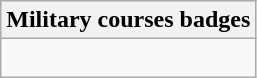<table class="wikitable">
<tr>
<th>Military courses badges</th>
</tr>
<tr>
<td><br></td>
</tr>
</table>
